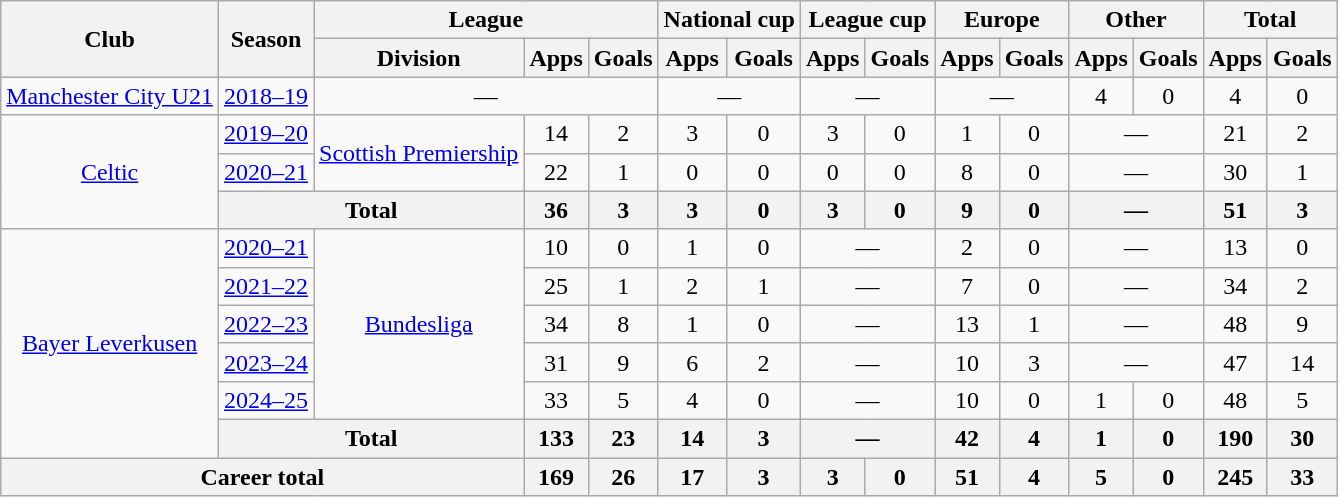<table class=wikitable style="text-align: center">
<tr>
<th rowspan="2">Club</th>
<th rowspan="2">Season</th>
<th colspan="3">League</th>
<th colspan="2">National cup</th>
<th colspan="2">League cup</th>
<th colspan="2">Europe</th>
<th colspan="2">Other</th>
<th colspan="2">Total</th>
</tr>
<tr>
<th>Division</th>
<th>Apps</th>
<th>Goals</th>
<th>Apps</th>
<th>Goals</th>
<th>Apps</th>
<th>Goals</th>
<th>Apps</th>
<th>Goals</th>
<th>Apps</th>
<th>Goals</th>
<th>Apps</th>
<th>Goals</th>
</tr>
<tr>
<td><a href='#'>Manchester City U21</a></td>
<td><a href='#'>2018–19</a></td>
<td colspan="3">—</td>
<td colspan="2">—</td>
<td colspan="2">—</td>
<td colspan="2">—</td>
<td>4</td>
<td>0</td>
<td>4</td>
<td>0</td>
</tr>
<tr>
<td rowspan="3"><a href='#'>Celtic</a></td>
<td><a href='#'>2019–20</a></td>
<td rowspan="2"><a href='#'>Scottish Premiership</a></td>
<td>14</td>
<td>2</td>
<td>3</td>
<td>0</td>
<td>3</td>
<td>0</td>
<td>1</td>
<td>0</td>
<td colspan="2">—</td>
<td>21</td>
<td>2</td>
</tr>
<tr>
<td><a href='#'>2020–21</a></td>
<td>22</td>
<td>1</td>
<td>0</td>
<td>0</td>
<td>0</td>
<td>0</td>
<td>8</td>
<td>0</td>
<td colspan="2">—</td>
<td>30</td>
<td>1</td>
</tr>
<tr>
<th colspan="2">Total</th>
<th>36</th>
<th>3</th>
<th>3</th>
<th>0</th>
<th>3</th>
<th>0</th>
<th>9</th>
<th>0</th>
<th colspan="2">—</th>
<th>51</th>
<th>3</th>
</tr>
<tr>
<td rowspan="6"><a href='#'>Bayer Leverkusen</a></td>
<td><a href='#'>2020–21</a></td>
<td rowspan="5"><a href='#'>Bundesliga</a></td>
<td>10</td>
<td>0</td>
<td>1</td>
<td>0</td>
<td colspan="2">—</td>
<td>2</td>
<td>0</td>
<td colspan="2">—</td>
<td>13</td>
<td>0</td>
</tr>
<tr>
<td><a href='#'>2021–22</a></td>
<td>25</td>
<td>1</td>
<td>2</td>
<td>1</td>
<td colspan="2">—</td>
<td>7</td>
<td>0</td>
<td colspan="2">—</td>
<td>34</td>
<td>2</td>
</tr>
<tr>
<td><a href='#'>2022–23</a></td>
<td>34</td>
<td>8</td>
<td>1</td>
<td>0</td>
<td colspan="2">—</td>
<td>13</td>
<td>1</td>
<td colspan="2">—</td>
<td>48</td>
<td>9</td>
</tr>
<tr>
<td><a href='#'>2023–24</a></td>
<td>31</td>
<td>9</td>
<td>6</td>
<td>2</td>
<td colspan="2">—</td>
<td>10</td>
<td>3</td>
<td colspan="2">—</td>
<td>47</td>
<td>14</td>
</tr>
<tr>
<td><a href='#'>2024–25</a></td>
<td>33</td>
<td>5</td>
<td>4</td>
<td>0</td>
<td colspan="2">—</td>
<td>10</td>
<td>0</td>
<td>1</td>
<td>0</td>
<td>48</td>
<td>5</td>
</tr>
<tr>
<th colspan="2">Total</th>
<th>133</th>
<th>23</th>
<th>14</th>
<th>3</th>
<th colspan="2">—</th>
<th>42</th>
<th>4</th>
<th>1</th>
<th>0</th>
<th>190</th>
<th>30</th>
</tr>
<tr>
<th colspan="3">Career total</th>
<th>169</th>
<th>26</th>
<th>17</th>
<th>3</th>
<th>3</th>
<th>0</th>
<th>51</th>
<th>4</th>
<th>5</th>
<th>0</th>
<th>245</th>
<th>33</th>
</tr>
</table>
